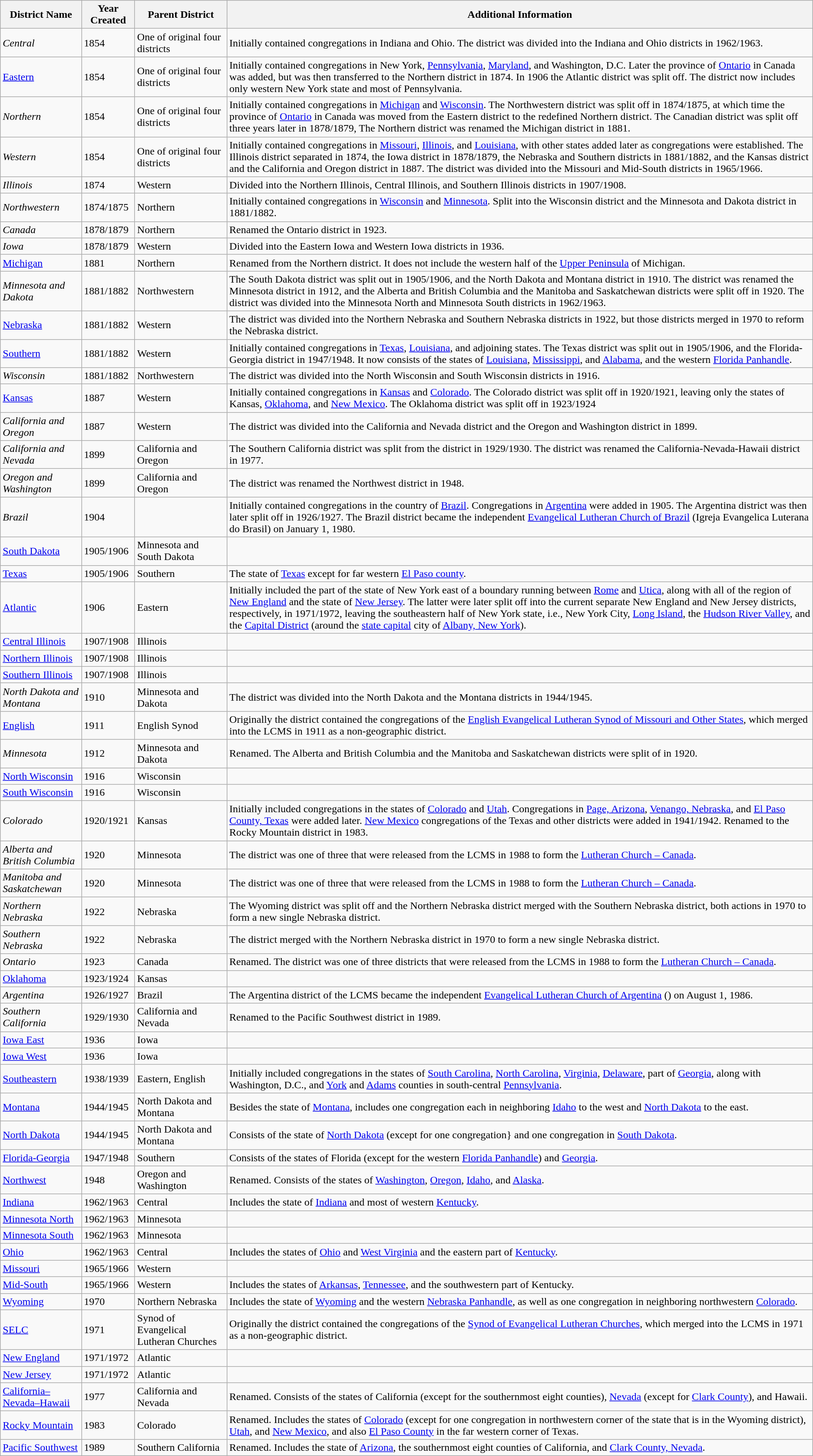<table class="wikitable sortable">
<tr>
<th>District Name</th>
<th>Year Created</th>
<th>Parent District</th>
<th>Additional Information</th>
</tr>
<tr>
<td><em>Central</em></td>
<td>1854</td>
<td>One of original four districts</td>
<td>Initially contained congregations in Indiana and Ohio. The district was divided into the Indiana and Ohio districts in 1962/1963.</td>
</tr>
<tr>
<td><a href='#'>Eastern</a></td>
<td>1854</td>
<td>One of original four districts</td>
<td>Initially contained congregations in New York, <a href='#'>Pennsylvania</a>, <a href='#'>Maryland</a>, and Washington, D.C. Later the province of <a href='#'>Ontario</a> in Canada was added, but was then transferred to the Northern district in 1874. In 1906 the Atlantic district was split off. The district now includes only western New York state and most of Pennsylvania.</td>
</tr>
<tr>
<td><em>Northern</em></td>
<td>1854</td>
<td>One of original four districts</td>
<td>Initially contained congregations in <a href='#'>Michigan</a> and <a href='#'>Wisconsin</a>. The Northwestern district was split off in 1874/1875, at which time the province of <a href='#'>Ontario</a> in Canada was moved from the Eastern district to the redefined Northern district. The Canadian district was split off three years later in 1878/1879, The Northern district was renamed the Michigan district in 1881.</td>
</tr>
<tr>
<td><em>Western</em></td>
<td>1854</td>
<td>One of original four districts</td>
<td>Initially contained congregations in <a href='#'>Missouri</a>, <a href='#'>Illinois</a>, and <a href='#'>Louisiana</a>, with other states added later as congregations were established. The Illinois district separated in 1874, the Iowa district in 1878/1879, the Nebraska and Southern districts in 1881/1882, and the Kansas district and the California and Oregon district in 1887. The district was divided into the Missouri and Mid-South districts in 1965/1966.</td>
</tr>
<tr>
<td><em>Illinois</em></td>
<td>1874</td>
<td>Western</td>
<td>Divided into the Northern Illinois, Central Illinois, and Southern Illinois districts in 1907/1908.</td>
</tr>
<tr>
<td><em>Northwestern</em></td>
<td>1874/1875</td>
<td>Northern</td>
<td>Initially contained congregations in <a href='#'>Wisconsin</a> and <a href='#'>Minnesota</a>. Split into the Wisconsin district and the Minnesota and Dakota district in 1881/1882.</td>
</tr>
<tr>
<td><em>Canada</em></td>
<td>1878/1879</td>
<td>Northern</td>
<td>Renamed the Ontario district in 1923.</td>
</tr>
<tr>
<td><em>Iowa</em></td>
<td>1878/1879</td>
<td>Western</td>
<td>Divided into the Eastern Iowa and Western Iowa districts in 1936.</td>
</tr>
<tr>
<td><a href='#'>Michigan</a></td>
<td>1881</td>
<td>Northern</td>
<td>Renamed from the Northern district. It does not include the western half of the <a href='#'>Upper Peninsula</a> of Michigan.</td>
</tr>
<tr>
<td><em>Minnesota and Dakota</em></td>
<td>1881/1882</td>
<td>Northwestern</td>
<td>The South Dakota district was split out in 1905/1906, and the North Dakota and Montana district in 1910. The district was renamed the Minnesota district in 1912, and the Alberta and British Columbia and the Manitoba and Saskatchewan districts were split off in 1920. The district was divided into the Minnesota North and Minnesota South districts in 1962/1963.</td>
</tr>
<tr>
<td><a href='#'>Nebraska</a></td>
<td>1881/1882</td>
<td>Western</td>
<td>The district was divided into the Northern Nebraska and Southern Nebraska districts in 1922, but those districts merged in 1970 to reform the Nebraska district.</td>
</tr>
<tr>
<td><a href='#'>Southern</a></td>
<td>1881/1882</td>
<td>Western</td>
<td>Initially contained congregations in <a href='#'>Texas</a>, <a href='#'>Louisiana</a>, and adjoining states. The Texas district was split out in 1905/1906, and the Florida-Georgia district in 1947/1948. It now consists of the states of <a href='#'>Louisiana</a>, <a href='#'>Mississippi</a>, and <a href='#'>Alabama</a>, and the western <a href='#'>Florida Panhandle</a>.</td>
</tr>
<tr>
<td><em>Wisconsin</em></td>
<td>1881/1882</td>
<td>Northwestern</td>
<td>The district was divided into the North Wisconsin and South Wisconsin districts in 1916.</td>
</tr>
<tr>
<td><a href='#'>Kansas</a></td>
<td>1887</td>
<td>Western</td>
<td>Initially contained congregations in <a href='#'>Kansas</a> and <a href='#'>Colorado</a>. The Colorado district was split off in 1920/1921, leaving only the states of Kansas, <a href='#'>Oklahoma</a>, and <a href='#'>New Mexico</a>. The Oklahoma district was split off in 1923/1924</td>
</tr>
<tr>
<td><em>California and Oregon</em></td>
<td>1887</td>
<td>Western</td>
<td>The district was divided into the California and Nevada district and the Oregon and Washington district in 1899.</td>
</tr>
<tr>
<td><em>California and Nevada</em></td>
<td>1899</td>
<td>California and Oregon</td>
<td>The Southern California district was split from the district in 1929/1930. The district was renamed the California-Nevada-Hawaii district in 1977.</td>
</tr>
<tr>
<td><em>Oregon and Washington</em></td>
<td>1899</td>
<td>California and Oregon</td>
<td>The district was renamed the Northwest district in 1948.</td>
</tr>
<tr>
<td><em>Brazil</em></td>
<td>1904</td>
<td></td>
<td>Initially contained congregations in the country of <a href='#'>Brazil</a>. Congregations in <a href='#'>Argentina</a> were added in 1905. The Argentina district was then later split off in 1926/1927. The Brazil district became the independent <a href='#'>Evangelical Lutheran Church of Brazil</a> (Igreja Evangelica Luterana do Brasil) on January 1, 1980.</td>
</tr>
<tr>
<td><a href='#'>South Dakota</a></td>
<td>1905/1906</td>
<td>Minnesota and South Dakota</td>
<td></td>
</tr>
<tr>
<td><a href='#'>Texas</a></td>
<td>1905/1906</td>
<td>Southern</td>
<td>The state of <a href='#'>Texas</a> except for far western <a href='#'>El Paso county</a>.</td>
</tr>
<tr>
<td><a href='#'>Atlantic</a></td>
<td>1906</td>
<td>Eastern</td>
<td>Initially included the part of the state of New York east of a boundary running between <a href='#'>Rome</a> and <a href='#'>Utica</a>, along with all of the region of <a href='#'>New England</a> and the state of <a href='#'>New Jersey</a>. The latter were later split off into the current separate New England and New Jersey districts, respectively, in 1971/1972, leaving the southeastern half of New York state, i.e., New York City, <a href='#'>Long Island</a>, the <a href='#'>Hudson River Valley</a>, and the <a href='#'>Capital District</a> (around the <a href='#'>state capital</a> city of <a href='#'>Albany, New York</a>).</td>
</tr>
<tr>
<td><a href='#'>Central Illinois</a></td>
<td>1907/1908</td>
<td>Illinois</td>
<td></td>
</tr>
<tr>
<td><a href='#'>Northern Illinois</a></td>
<td>1907/1908</td>
<td>Illinois</td>
<td></td>
</tr>
<tr>
<td><a href='#'>Southern Illinois</a></td>
<td>1907/1908</td>
<td>Illinois</td>
<td></td>
</tr>
<tr>
<td><em>North Dakota and Montana</em></td>
<td>1910</td>
<td>Minnesota and Dakota</td>
<td>The district was divided into the North Dakota and the Montana districts in 1944/1945.</td>
</tr>
<tr>
<td><a href='#'>English</a></td>
<td>1911</td>
<td>English Synod</td>
<td>Originally the district contained the congregations of the <a href='#'>English Evangelical Lutheran Synod of Missouri and Other States</a>, which merged into the LCMS in 1911 as a non-geographic district.</td>
</tr>
<tr>
<td><em>Minnesota</em></td>
<td>1912</td>
<td>Minnesota and Dakota</td>
<td>Renamed. The Alberta and British Columbia and the Manitoba and Saskatchewan districts were split of in 1920.</td>
</tr>
<tr>
<td><a href='#'>North Wisconsin</a></td>
<td>1916</td>
<td>Wisconsin</td>
<td></td>
</tr>
<tr>
<td><a href='#'>South Wisconsin</a></td>
<td>1916</td>
<td>Wisconsin</td>
<td></td>
</tr>
<tr>
<td><em>Colorado</em></td>
<td>1920/1921</td>
<td>Kansas</td>
<td>Initially included congregations in the states of <a href='#'>Colorado</a> and <a href='#'>Utah</a>. Congregations in <a href='#'>Page, Arizona</a>, <a href='#'>Venango, Nebraska</a>, and <a href='#'>El Paso County, Texas</a> were added later. <a href='#'>New Mexico</a> congregations of the Texas and other districts were added in 1941/1942. Renamed to the Rocky Mountain district in 1983.</td>
</tr>
<tr>
<td><em>Alberta and British Columbia</em></td>
<td>1920</td>
<td>Minnesota</td>
<td>The district was one of three that were released from the LCMS in 1988 to form the <a href='#'>Lutheran Church – Canada</a>.</td>
</tr>
<tr>
<td><em>Manitoba and Saskatchewan</em></td>
<td>1920</td>
<td>Minnesota</td>
<td>The district was one of three that were released from the LCMS in 1988 to form the <a href='#'>Lutheran Church – Canada</a>.</td>
</tr>
<tr>
<td><em>Northern Nebraska</em></td>
<td>1922</td>
<td>Nebraska</td>
<td>The Wyoming district was split off and the Northern Nebraska district merged with the Southern Nebraska district, both actions in 1970 to form a new single Nebraska district.</td>
</tr>
<tr>
<td><em>Southern Nebraska</em></td>
<td>1922</td>
<td>Nebraska</td>
<td>The district merged with the Northern Nebraska district in 1970 to form a new single Nebraska district.</td>
</tr>
<tr>
<td><em>Ontario</em></td>
<td>1923</td>
<td>Canada</td>
<td>Renamed. The district was one of three districts that were released from the LCMS in 1988 to form the <a href='#'>Lutheran Church – Canada</a>.</td>
</tr>
<tr>
<td><a href='#'>Oklahoma</a></td>
<td>1923/1924</td>
<td>Kansas</td>
<td></td>
</tr>
<tr>
<td><em>Argentina</em></td>
<td>1926/1927</td>
<td>Brazil</td>
<td>The Argentina district of the LCMS became the independent <a href='#'>Evangelical Lutheran Church of Argentina</a> () on August 1, 1986.</td>
</tr>
<tr>
<td><em>Southern California</em></td>
<td>1929/1930</td>
<td>California and Nevada</td>
<td>Renamed to the Pacific Southwest district in 1989.</td>
</tr>
<tr>
<td><a href='#'>Iowa East</a></td>
<td>1936</td>
<td>Iowa</td>
<td></td>
</tr>
<tr>
<td><a href='#'>Iowa West</a></td>
<td>1936</td>
<td>Iowa</td>
<td></td>
</tr>
<tr>
<td><a href='#'>Southeastern</a></td>
<td>1938/1939</td>
<td>Eastern, English</td>
<td>Initially included congregations in the states of <a href='#'>South Carolina</a>, <a href='#'>North Carolina</a>, <a href='#'>Virginia</a>, <a href='#'>Delaware</a>, part of <a href='#'>Georgia</a>, along with Washington, D.C., and <a href='#'>York</a> and <a href='#'>Adams</a> counties in south-central <a href='#'>Pennsylvania</a>.</td>
</tr>
<tr>
<td><a href='#'>Montana</a></td>
<td>1944/1945</td>
<td>North Dakota and Montana</td>
<td>Besides the state of <a href='#'>Montana</a>, includes one congregation each in neighboring <a href='#'>Idaho</a> to the west and <a href='#'>North Dakota</a> to the east.</td>
</tr>
<tr>
<td><a href='#'>North Dakota</a></td>
<td>1944/1945</td>
<td>North Dakota and Montana</td>
<td>Consists of the state of <a href='#'>North Dakota</a> (except for one congregation} and one congregation in <a href='#'>South Dakota</a>.</td>
</tr>
<tr>
<td><a href='#'>Florida-Georgia</a></td>
<td>1947/1948</td>
<td>Southern</td>
<td>Consists of the states of Florida (except for the western <a href='#'>Florida Panhandle</a>) and <a href='#'>Georgia</a>.</td>
</tr>
<tr>
<td><a href='#'>Northwest</a></td>
<td>1948</td>
<td>Oregon and Washington</td>
<td>Renamed. Consists of the states of <a href='#'>Washington</a>, <a href='#'>Oregon</a>, <a href='#'>Idaho</a>, and <a href='#'>Alaska</a>.</td>
</tr>
<tr>
<td><a href='#'>Indiana</a></td>
<td>1962/1963</td>
<td>Central</td>
<td>Includes the state of <a href='#'>Indiana</a> and most of western <a href='#'>Kentucky</a>.</td>
</tr>
<tr>
<td><a href='#'>Minnesota North</a></td>
<td>1962/1963</td>
<td>Minnesota</td>
<td></td>
</tr>
<tr>
<td><a href='#'>Minnesota South</a></td>
<td>1962/1963</td>
<td>Minnesota</td>
<td></td>
</tr>
<tr>
<td><a href='#'>Ohio</a></td>
<td>1962/1963</td>
<td>Central</td>
<td>Includes the states of <a href='#'>Ohio</a> and <a href='#'>West Virginia</a> and the eastern part of <a href='#'>Kentucky</a>.</td>
</tr>
<tr>
<td><a href='#'>Missouri</a></td>
<td>1965/1966</td>
<td>Western</td>
<td></td>
</tr>
<tr>
<td><a href='#'>Mid-South</a></td>
<td>1965/1966</td>
<td>Western</td>
<td>Includes the states of <a href='#'>Arkansas</a>, <a href='#'>Tennessee</a>, and the southwestern part of Kentucky.</td>
</tr>
<tr>
<td><a href='#'>Wyoming</a></td>
<td>1970</td>
<td>Northern Nebraska</td>
<td>Includes the state of <a href='#'>Wyoming</a> and the western <a href='#'>Nebraska Panhandle</a>, as well as one congregation in neighboring northwestern <a href='#'>Colorado</a>.</td>
</tr>
<tr>
<td><a href='#'>SELC</a></td>
<td>1971</td>
<td>Synod of Evangelical Lutheran Churches</td>
<td>Originally the district contained the congregations of the <a href='#'>Synod of Evangelical Lutheran Churches</a>, which merged into the LCMS in 1971 as a non-geographic district.</td>
</tr>
<tr>
<td><a href='#'>New England</a></td>
<td>1971/1972</td>
<td>Atlantic</td>
<td></td>
</tr>
<tr>
<td><a href='#'>New Jersey</a></td>
<td>1971/1972</td>
<td>Atlantic</td>
<td></td>
</tr>
<tr>
<td><a href='#'>California–Nevada–Hawaii</a></td>
<td>1977</td>
<td>California and Nevada</td>
<td>Renamed. Consists of the states of California (except for the southernmost eight counties), <a href='#'>Nevada</a> (except for <a href='#'>Clark County</a>), and Hawaii.</td>
</tr>
<tr>
<td><a href='#'>Rocky Mountain</a></td>
<td>1983</td>
<td>Colorado</td>
<td>Renamed. Includes the states of <a href='#'>Colorado</a> (except for one congregation in northwestern corner of the state that is in the Wyoming district), <a href='#'>Utah</a>, and <a href='#'>New Mexico</a>, and also <a href='#'>El Paso County</a> in the far western corner of Texas.</td>
</tr>
<tr>
<td><a href='#'>Pacific Southwest</a></td>
<td>1989</td>
<td>Southern California</td>
<td>Renamed. Includes the state of <a href='#'>Arizona</a>, the southernmost eight counties of California, and <a href='#'>Clark County, Nevada</a>.</td>
</tr>
</table>
